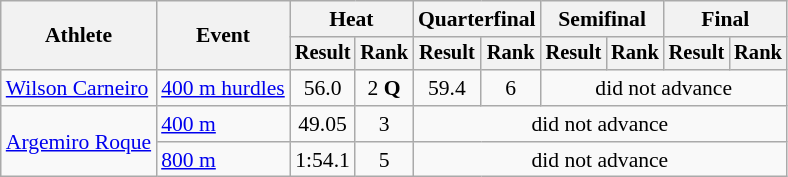<table class="wikitable" style="font-size:90%">
<tr>
<th rowspan="2">Athlete</th>
<th rowspan="2">Event</th>
<th colspan="2">Heat</th>
<th colspan="2">Quarterfinal</th>
<th colspan="2">Semifinal</th>
<th colspan="2">Final</th>
</tr>
<tr style="font-size:95%">
<th>Result</th>
<th>Rank</th>
<th>Result</th>
<th>Rank</th>
<th>Result</th>
<th>Rank</th>
<th>Result</th>
<th>Rank</th>
</tr>
<tr align=center>
<td align=left><a href='#'>Wilson Carneiro</a></td>
<td align=left><a href='#'>400 m hurdles</a></td>
<td>56.0</td>
<td>2 <strong>Q</strong></td>
<td>59.4</td>
<td>6</td>
<td colspan=4>did not advance</td>
</tr>
<tr align=center>
<td align=left rowspan="2"><a href='#'>Argemiro Roque</a></td>
<td align=left><a href='#'>400 m</a></td>
<td>49.05</td>
<td>3</td>
<td colspan=6>did not advance</td>
</tr>
<tr align=center>
<td align=left><a href='#'>800 m</a></td>
<td>1:54.1</td>
<td>5</td>
<td colspan=6>did not advance</td>
</tr>
</table>
